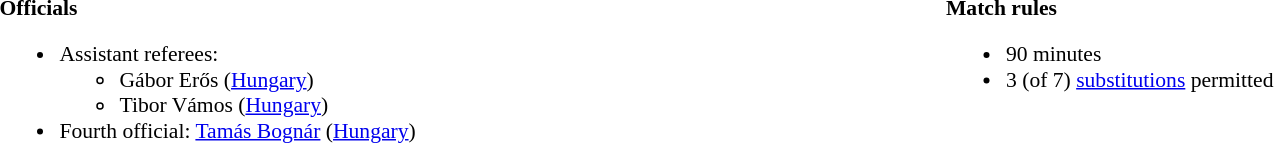<table width=100% style="font-size: 90%">
<tr>
<td width=50% valign=top><br><strong>Officials</strong><ul><li>Assistant referees:<ul><li>Gábor Erős (<a href='#'>Hungary</a>)</li><li>Tibor Vámos (<a href='#'>Hungary</a>)</li></ul></li><li>Fourth official: <a href='#'>Tamás Bognár</a> (<a href='#'>Hungary</a>)</li></ul></td>
<td width=50% valign=top><br><strong>Match rules</strong><ul><li>90 minutes</li><li>3 (of 7) <a href='#'>substitutions</a> permitted</li></ul></td>
</tr>
</table>
